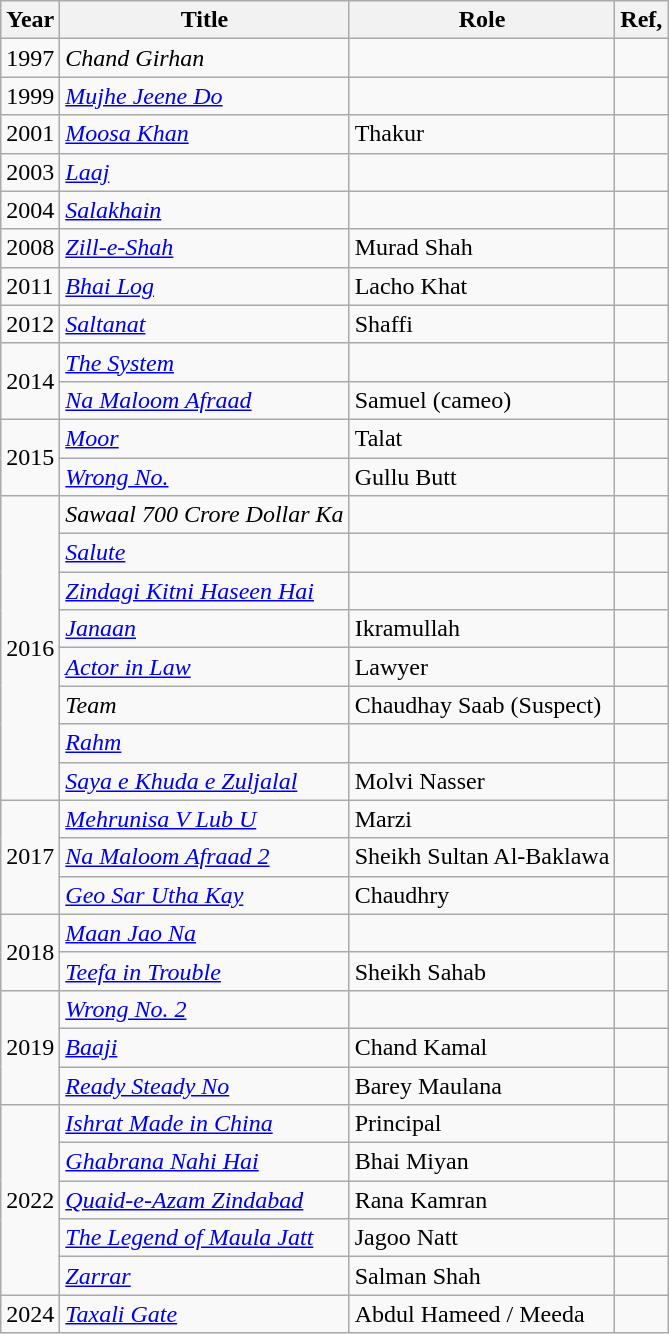<table class="wikitable">
<tr>
<th>Year</th>
<th>Title</th>
<th>Role</th>
<th>Ref,</th>
</tr>
<tr>
<td>1997</td>
<td><em>Chand Girhan</em></td>
<td></td>
<td></td>
</tr>
<tr>
<td>1999</td>
<td><em><a href='#'>Mujhe Jeene Do</a></em></td>
<td></td>
<td></td>
</tr>
<tr>
<td>2001</td>
<td><em><a href='#'>Moosa Khan</a></em></td>
<td>Thakur</td>
<td></td>
</tr>
<tr>
<td>2003</td>
<td><em><a href='#'>Laaj</a></em></td>
<td></td>
<td></td>
</tr>
<tr>
<td>2004</td>
<td><em><a href='#'>Salakhain</a></em></td>
<td></td>
<td></td>
</tr>
<tr>
<td>2008</td>
<td><em><a href='#'>Zill-e-Shah</a></em></td>
<td>Murad Shah</td>
<td></td>
</tr>
<tr>
<td>2011</td>
<td><em><a href='#'>Bhai Log</a></em></td>
<td>Lacho Khat</td>
<td></td>
</tr>
<tr>
<td>2012</td>
<td><em><a href='#'>Saltanat</a></em></td>
<td>Shaffi</td>
<td></td>
</tr>
<tr>
<td rowspan=2>2014</td>
<td><em><a href='#'>The System</a></em></td>
<td></td>
<td></td>
</tr>
<tr>
<td><em><a href='#'>Na Maloom Afraad</a></em></td>
<td>Samuel (cameo)</td>
<td></td>
</tr>
<tr>
<td rowspan=2>2015</td>
<td><em><a href='#'>Moor</a></em></td>
<td>Talat</td>
<td></td>
</tr>
<tr>
<td><em><a href='#'>Wrong No.</a></em></td>
<td>Gullu Butt</td>
<td></td>
</tr>
<tr>
<td rowspan=8>2016</td>
<td><em>Sawaal 700 Crore Dollar Ka</em></td>
<td></td>
<td></td>
</tr>
<tr>
<td><em><a href='#'>Salute</a></em></td>
<td></td>
<td></td>
</tr>
<tr>
<td><em><a href='#'>Zindagi Kitni Haseen Hai</a></em></td>
<td></td>
<td></td>
</tr>
<tr>
<td><em><a href='#'>Janaan</a></em></td>
<td>Ikramullah</td>
<td></td>
</tr>
<tr>
<td><em><a href='#'>Actor in Law</a></em></td>
<td>Lawyer</td>
<td></td>
</tr>
<tr>
<td><em>Team</em></td>
<td>Chaudhay Saab (Suspect)</td>
<td></td>
</tr>
<tr>
<td><em><a href='#'>Rahm</a> </em></td>
<td></td>
<td></td>
</tr>
<tr>
<td><em><a href='#'>Saya e Khuda e Zuljalal</a></em></td>
<td>Molvi Nasser</td>
<td></td>
</tr>
<tr>
<td rowspan="3">2017</td>
<td><em><a href='#'>Mehrunisa V Lub U</a></em></td>
<td>Marzi</td>
<td></td>
</tr>
<tr>
<td><em><a href='#'>Na Maloom Afraad 2</a></em></td>
<td>Sheikh Sultan Al-Baklawa</td>
<td></td>
</tr>
<tr>
<td><em><a href='#'>Geo Sar Utha Kay</a></em></td>
<td>Chaudhry</td>
<td></td>
</tr>
<tr>
<td rowspan="2">2018</td>
<td><em><a href='#'>Maan Jao Na</a></em></td>
<td></td>
<td></td>
</tr>
<tr>
<td><em><a href='#'>Teefa in Trouble</a></em></td>
<td>Sheikh Sahab</td>
<td></td>
</tr>
<tr>
<td rowspan="3">2019</td>
<td><em><a href='#'>Wrong No. 2</a></em></td>
<td></td>
<td></td>
</tr>
<tr>
<td><em><a href='#'>Baaji</a></em></td>
<td>Chand Kamal</td>
<td></td>
</tr>
<tr>
<td><em><a href='#'>Ready Steady No</a></em></td>
<td>Barey Maulana</td>
<td></td>
</tr>
<tr>
<td rowspan="5">2022</td>
<td><em><a href='#'>Ishrat Made in China</a></em></td>
<td>Principal</td>
<td></td>
</tr>
<tr>
<td><em><a href='#'>Ghabrana Nahi Hai</a></em></td>
<td>Bhai Miyan</td>
<td></td>
</tr>
<tr>
<td><em><a href='#'>Quaid-e-Azam Zindabad</a></em></td>
<td>Rana Kamran</td>
<td></td>
</tr>
<tr>
<td><em><a href='#'>The Legend of Maula Jatt</a></em></td>
<td>Jagoo Natt</td>
<td></td>
</tr>
<tr>
<td><em><a href='#'>Zarrar</a></em></td>
<td>Salman Shah</td>
<td></td>
</tr>
<tr>
<td>2024</td>
<td><em><a href='#'>Taxali Gate</a></em></td>
<td>Abdul Hameed / Meeda</td>
<td></td>
</tr>
</table>
